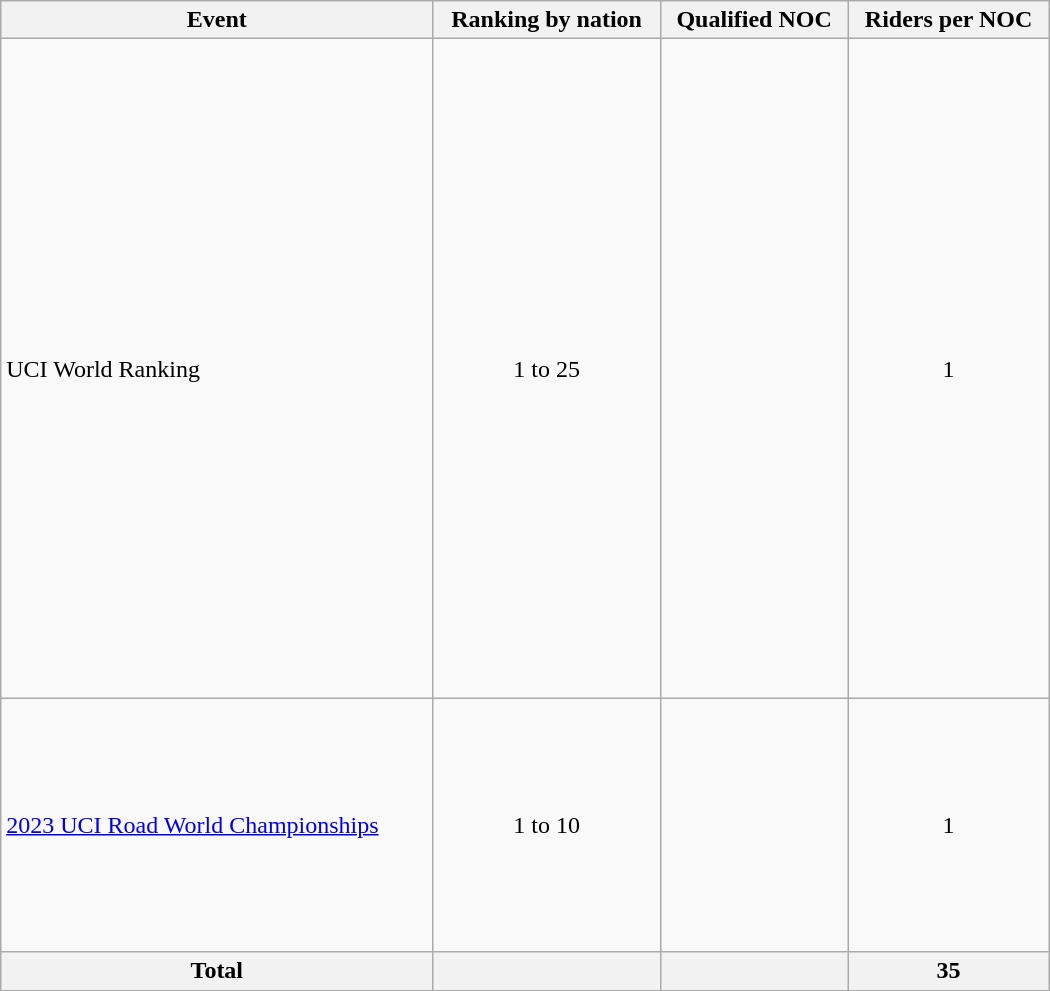<table class="wikitable"  style="width:700px; text-align:center;">
<tr>
<th>Event</th>
<th>Ranking by nation</th>
<th>Qualified NOC</th>
<th>Riders per NOC</th>
</tr>
<tr>
<td align=left>UCI World Ranking</td>
<td>1 to 25</td>
<td align="left"><br><br><br><br><br><br><br><br><br><br><br><br><br><br><br><br><br><br><br><br><br><br><br><br><small></small></td>
<td>1</td>
</tr>
<tr>
<td align=left><a href='#'>2023 UCI Road World Championships</a></td>
<td>1 to 10</td>
<td align="left"><br><br><br><br><br><br><br><br><br></td>
<td>1</td>
</tr>
<tr>
<th>Total</th>
<th></th>
<th></th>
<th>35</th>
</tr>
</table>
